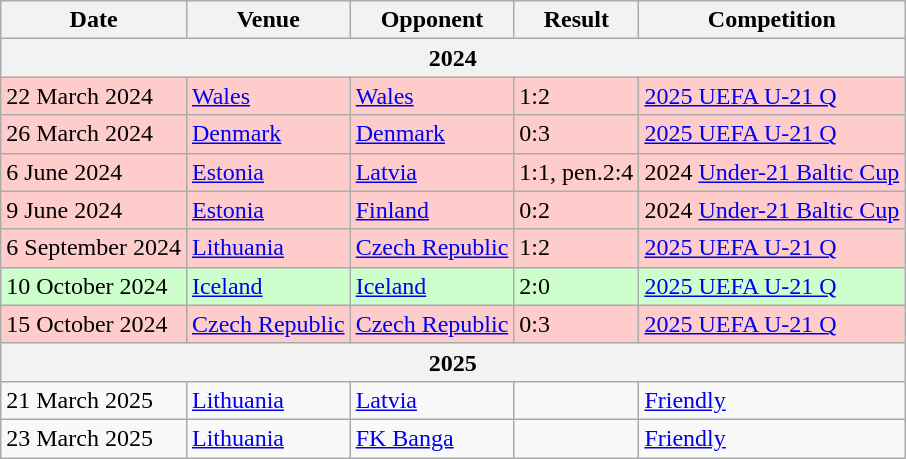<table class="wikitable">
<tr>
<th>Date</th>
<th>Venue</th>
<th>Opponent</th>
<th>Result</th>
<th>Competition</th>
</tr>
<tr>
<th colspan="5"><strong>2024</strong></th>
</tr>
<tr style="background:#fcc;">
<td>22 March 2024</td>
<td><a href='#'>Wales</a></td>
<td> <a href='#'>Wales</a></td>
<td>1:2</td>
<td><a href='#'>2025 UEFA U-21 Q</a></td>
</tr>
<tr style="background:#fcc;">
<td>26 March 2024</td>
<td><a href='#'>Denmark</a></td>
<td> <a href='#'>Denmark</a></td>
<td>0:3</td>
<td><a href='#'>2025 UEFA U-21 Q</a></td>
</tr>
<tr style="background:#fcc;">
<td>6 June 2024</td>
<td><a href='#'>Estonia</a></td>
<td> <a href='#'>Latvia</a></td>
<td>1:1, pen.2:4</td>
<td>2024 <a href='#'>Under-21 Baltic Cup</a></td>
</tr>
<tr style="background:#fcc;">
<td>9 June 2024</td>
<td><a href='#'>Estonia</a></td>
<td> <a href='#'>Finland</a></td>
<td>0:2</td>
<td>2024 <a href='#'>Under-21 Baltic Cup</a></td>
</tr>
<tr style="background:#fcc;">
<td>6 September 2024</td>
<td><a href='#'>Lithuania</a></td>
<td> <a href='#'>Czech Republic</a></td>
<td>1:2</td>
<td><a href='#'>2025 UEFA U-21 Q</a></td>
</tr>
<tr style="background:#cfc;">
<td>10 October 2024</td>
<td><a href='#'>Iceland</a></td>
<td> <a href='#'>Iceland</a></td>
<td>2:0</td>
<td><a href='#'>2025 UEFA U-21 Q</a></td>
</tr>
<tr style="background:#fcc;">
<td>15 October 2024</td>
<td><a href='#'>Czech Republic</a></td>
<td> <a href='#'>Czech Republic</a></td>
<td>0:3</td>
<td><a href='#'>2025 UEFA U-21 Q</a></td>
</tr>
<tr>
<th colspan="5"><strong>2025</strong></th>
</tr>
<tr>
<td>21 March 2025</td>
<td><a href='#'>Lithuania</a></td>
<td> <a href='#'>Latvia</a></td>
<td></td>
<td><a href='#'>Friendly</a></td>
</tr>
<tr>
<td>23 March 2025</td>
<td><a href='#'>Lithuania</a></td>
<td> <a href='#'>FK Banga</a></td>
<td></td>
<td><a href='#'>Friendly</a></td>
</tr>
</table>
